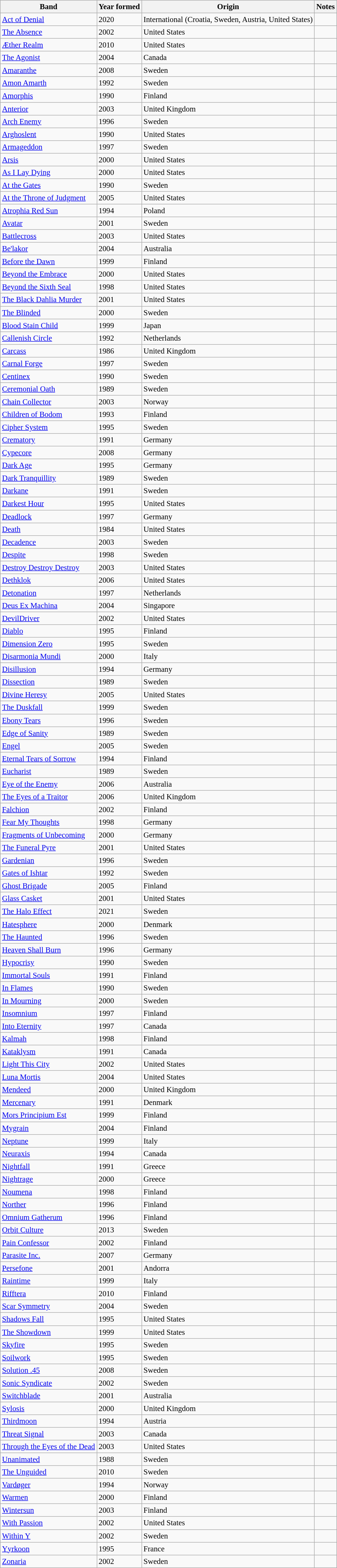<table class="wikitable sortable" style="font-size: 95%">
<tr>
<th>Band</th>
<th>Year formed</th>
<th>Origin</th>
<th class=unsortable>Notes</th>
</tr>
<tr>
<td><a href='#'>Act of Denial</a></td>
<td>2020</td>
<td>International (Croatia, Sweden, Austria, United States)</td>
<td></td>
</tr>
<tr>
<td><a href='#'>The Absence</a></td>
<td>2002</td>
<td>United States</td>
<td></td>
</tr>
<tr>
<td><a href='#'>Æther Realm</a></td>
<td>2010</td>
<td>United States</td>
<td></td>
</tr>
<tr>
<td><a href='#'>The Agonist</a></td>
<td>2004</td>
<td>Canada</td>
<td></td>
</tr>
<tr>
<td><a href='#'>Amaranthe</a></td>
<td>2008</td>
<td>Sweden</td>
<td></td>
</tr>
<tr>
<td><a href='#'>Amon Amarth</a></td>
<td>1992</td>
<td>Sweden</td>
<td></td>
</tr>
<tr>
<td><a href='#'>Amorphis</a></td>
<td>1990</td>
<td>Finland</td>
<td></td>
</tr>
<tr>
<td><a href='#'>Anterior</a></td>
<td>2003</td>
<td>United Kingdom</td>
<td></td>
</tr>
<tr>
<td><a href='#'>Arch Enemy</a></td>
<td>1996</td>
<td>Sweden</td>
<td></td>
</tr>
<tr>
<td><a href='#'>Arghoslent</a></td>
<td>1990</td>
<td>United States</td>
<td></td>
</tr>
<tr>
<td><a href='#'>Armageddon</a></td>
<td>1997</td>
<td>Sweden</td>
<td></td>
</tr>
<tr>
<td><a href='#'>Arsis</a></td>
<td>2000</td>
<td>United States</td>
<td></td>
</tr>
<tr>
<td><a href='#'>As I Lay Dying</a></td>
<td>2000</td>
<td>United States</td>
<td></td>
</tr>
<tr>
<td><a href='#'>At the Gates</a></td>
<td>1990</td>
<td>Sweden</td>
<td></td>
</tr>
<tr>
<td><a href='#'>At the Throne of Judgment</a></td>
<td>2005</td>
<td>United States</td>
<td></td>
</tr>
<tr>
<td><a href='#'>Atrophia Red Sun</a></td>
<td>1994</td>
<td>Poland</td>
<td></td>
</tr>
<tr>
<td><a href='#'>Avatar</a></td>
<td>2001</td>
<td>Sweden</td>
<td></td>
</tr>
<tr>
<td><a href='#'>Battlecross</a></td>
<td>2003</td>
<td>United States</td>
<td></td>
</tr>
<tr>
<td><a href='#'>Be'lakor</a></td>
<td>2004</td>
<td>Australia</td>
<td></td>
</tr>
<tr>
<td><a href='#'>Before the Dawn</a></td>
<td>1999</td>
<td>Finland</td>
<td></td>
</tr>
<tr>
<td><a href='#'>Beyond the Embrace</a></td>
<td>2000</td>
<td>United States</td>
<td></td>
</tr>
<tr>
<td><a href='#'>Beyond the Sixth Seal</a></td>
<td>1998</td>
<td>United States</td>
<td></td>
</tr>
<tr>
<td><a href='#'>The Black Dahlia Murder</a></td>
<td>2001</td>
<td>United States</td>
<td></td>
</tr>
<tr>
<td><a href='#'>The Blinded</a></td>
<td>2000</td>
<td>Sweden</td>
<td></td>
</tr>
<tr>
<td><a href='#'>Blood Stain Child</a></td>
<td>1999</td>
<td>Japan</td>
<td></td>
</tr>
<tr>
<td><a href='#'>Callenish Circle</a></td>
<td>1992</td>
<td>Netherlands</td>
<td></td>
</tr>
<tr>
<td><a href='#'>Carcass</a></td>
<td>1986</td>
<td>United Kingdom</td>
<td></td>
</tr>
<tr>
<td><a href='#'>Carnal Forge</a></td>
<td>1997</td>
<td>Sweden</td>
<td></td>
</tr>
<tr>
<td><a href='#'>Centinex</a></td>
<td>1990</td>
<td>Sweden</td>
<td></td>
</tr>
<tr>
<td><a href='#'>Ceremonial Oath</a></td>
<td>1989</td>
<td>Sweden</td>
<td></td>
</tr>
<tr>
<td><a href='#'>Chain Collector</a></td>
<td>2003</td>
<td>Norway</td>
<td></td>
</tr>
<tr>
<td><a href='#'>Children of Bodom</a></td>
<td>1993</td>
<td>Finland</td>
<td></td>
</tr>
<tr>
<td><a href='#'>Cipher System</a></td>
<td>1995</td>
<td>Sweden</td>
<td></td>
</tr>
<tr>
<td><a href='#'>Crematory</a></td>
<td>1991</td>
<td>Germany</td>
<td></td>
</tr>
<tr>
<td><a href='#'>Cypecore</a></td>
<td>2008</td>
<td>Germany</td>
<td></td>
</tr>
<tr>
<td><a href='#'>Dark Age</a></td>
<td>1995</td>
<td>Germany</td>
<td></td>
</tr>
<tr>
<td><a href='#'>Dark Tranquillity</a></td>
<td>1989</td>
<td>Sweden</td>
<td></td>
</tr>
<tr>
<td><a href='#'>Darkane</a></td>
<td>1991</td>
<td>Sweden</td>
<td></td>
</tr>
<tr>
<td><a href='#'>Darkest Hour</a></td>
<td>1995</td>
<td>United States</td>
<td></td>
</tr>
<tr>
<td><a href='#'>Deadlock</a></td>
<td>1997</td>
<td>Germany</td>
<td></td>
</tr>
<tr>
<td><a href='#'>Death</a></td>
<td>1984</td>
<td>United States</td>
<td></td>
</tr>
<tr>
<td><a href='#'>Decadence</a></td>
<td>2003</td>
<td>Sweden</td>
<td></td>
</tr>
<tr>
<td><a href='#'>Despite</a></td>
<td>1998</td>
<td>Sweden</td>
<td></td>
</tr>
<tr>
<td><a href='#'>Destroy Destroy Destroy</a></td>
<td>2003</td>
<td>United States</td>
<td></td>
</tr>
<tr>
<td><a href='#'>Dethklok</a></td>
<td>2006</td>
<td>United States</td>
<td></td>
</tr>
<tr>
<td><a href='#'>Detonation</a></td>
<td>1997</td>
<td>Netherlands</td>
<td></td>
</tr>
<tr>
<td><a href='#'>Deus Ex Machina</a></td>
<td>2004</td>
<td>Singapore</td>
<td></td>
</tr>
<tr>
<td><a href='#'>DevilDriver</a></td>
<td>2002</td>
<td>United States</td>
<td></td>
</tr>
<tr>
<td><a href='#'>Diablo</a></td>
<td>1995</td>
<td>Finland</td>
<td></td>
</tr>
<tr>
<td><a href='#'>Dimension Zero</a></td>
<td>1995</td>
<td>Sweden</td>
<td></td>
</tr>
<tr>
<td><a href='#'>Disarmonia Mundi</a></td>
<td>2000</td>
<td>Italy</td>
<td></td>
</tr>
<tr>
<td><a href='#'>Disillusion</a></td>
<td>1994</td>
<td>Germany</td>
<td></td>
</tr>
<tr>
<td><a href='#'>Dissection</a></td>
<td>1989</td>
<td>Sweden</td>
<td></td>
</tr>
<tr>
<td><a href='#'>Divine Heresy</a></td>
<td>2005</td>
<td>United States</td>
<td></td>
</tr>
<tr>
<td><a href='#'>The Duskfall</a></td>
<td>1999</td>
<td>Sweden</td>
<td></td>
</tr>
<tr>
<td><a href='#'>Ebony Tears</a></td>
<td>1996</td>
<td>Sweden</td>
<td></td>
</tr>
<tr>
<td><a href='#'>Edge of Sanity</a></td>
<td>1989</td>
<td>Sweden</td>
<td></td>
</tr>
<tr>
<td><a href='#'>Engel</a></td>
<td>2005</td>
<td>Sweden</td>
<td></td>
</tr>
<tr>
<td><a href='#'>Eternal Tears of Sorrow</a></td>
<td>1994</td>
<td>Finland</td>
<td></td>
</tr>
<tr>
<td><a href='#'>Eucharist</a></td>
<td>1989</td>
<td>Sweden</td>
<td></td>
</tr>
<tr>
<td><a href='#'>Eye of the Enemy</a></td>
<td>2006</td>
<td>Australia</td>
<td></td>
</tr>
<tr>
<td><a href='#'>The Eyes of a Traitor</a></td>
<td>2006</td>
<td>United Kingdom</td>
<td></td>
</tr>
<tr>
<td><a href='#'>Falchion</a></td>
<td>2002</td>
<td>Finland</td>
<td></td>
</tr>
<tr>
<td><a href='#'>Fear My Thoughts</a></td>
<td>1998</td>
<td>Germany</td>
<td></td>
</tr>
<tr>
<td><a href='#'>Fragments of Unbecoming</a></td>
<td>2000</td>
<td>Germany</td>
<td></td>
</tr>
<tr>
<td><a href='#'>The Funeral Pyre</a></td>
<td>2001</td>
<td>United States</td>
<td></td>
</tr>
<tr>
<td><a href='#'>Gardenian</a></td>
<td>1996</td>
<td>Sweden</td>
<td></td>
</tr>
<tr>
<td><a href='#'>Gates of Ishtar</a></td>
<td>1992</td>
<td>Sweden</td>
<td></td>
</tr>
<tr>
<td><a href='#'>Ghost Brigade</a></td>
<td>2005</td>
<td>Finland</td>
<td></td>
</tr>
<tr>
<td><a href='#'>Glass Casket</a></td>
<td>2001</td>
<td>United States</td>
<td></td>
</tr>
<tr>
<td><a href='#'>The Halo Effect</a></td>
<td>2021</td>
<td>Sweden</td>
<td></td>
</tr>
<tr>
<td><a href='#'>Hatesphere</a></td>
<td>2000</td>
<td>Denmark</td>
<td></td>
</tr>
<tr>
<td><a href='#'>The Haunted</a></td>
<td>1996</td>
<td>Sweden</td>
<td></td>
</tr>
<tr>
<td><a href='#'>Heaven Shall Burn</a></td>
<td>1996</td>
<td>Germany</td>
<td></td>
</tr>
<tr>
<td><a href='#'>Hypocrisy</a></td>
<td>1990</td>
<td>Sweden</td>
<td></td>
</tr>
<tr>
<td><a href='#'>Immortal Souls</a></td>
<td>1991</td>
<td>Finland</td>
<td></td>
</tr>
<tr>
<td><a href='#'>In Flames</a></td>
<td>1990</td>
<td>Sweden</td>
<td></td>
</tr>
<tr>
<td><a href='#'>In Mourning</a></td>
<td>2000</td>
<td>Sweden</td>
<td></td>
</tr>
<tr>
<td><a href='#'>Insomnium</a></td>
<td>1997</td>
<td>Finland</td>
<td></td>
</tr>
<tr>
<td><a href='#'>Into Eternity</a></td>
<td>1997</td>
<td>Canada</td>
<td></td>
</tr>
<tr>
<td><a href='#'>Kalmah</a></td>
<td>1998</td>
<td>Finland</td>
<td></td>
</tr>
<tr>
<td><a href='#'>Kataklysm</a></td>
<td>1991</td>
<td>Canada</td>
<td></td>
</tr>
<tr>
<td><a href='#'>Light This City</a></td>
<td>2002</td>
<td>United States</td>
<td></td>
</tr>
<tr>
<td><a href='#'>Luna Mortis</a></td>
<td>2004</td>
<td>United States</td>
<td></td>
</tr>
<tr>
<td><a href='#'>Mendeed</a></td>
<td>2000</td>
<td>United Kingdom</td>
<td></td>
</tr>
<tr>
<td><a href='#'>Mercenary</a></td>
<td>1991</td>
<td>Denmark</td>
<td></td>
</tr>
<tr>
<td><a href='#'>Mors Principium Est</a></td>
<td>1999</td>
<td>Finland</td>
<td></td>
</tr>
<tr>
<td><a href='#'>Mygrain</a></td>
<td>2004</td>
<td>Finland</td>
<td></td>
</tr>
<tr>
<td><a href='#'>Neptune</a></td>
<td>1999</td>
<td>Italy</td>
<td></td>
</tr>
<tr>
<td><a href='#'>Neuraxis</a></td>
<td>1994</td>
<td>Canada</td>
<td></td>
</tr>
<tr>
<td><a href='#'>Nightfall</a></td>
<td>1991</td>
<td>Greece</td>
<td></td>
</tr>
<tr>
<td><a href='#'>Nightrage</a></td>
<td>2000</td>
<td>Greece</td>
<td></td>
</tr>
<tr>
<td><a href='#'>Noumena</a></td>
<td>1998</td>
<td>Finland</td>
<td></td>
</tr>
<tr>
<td><a href='#'>Norther</a></td>
<td>1996</td>
<td>Finland</td>
<td></td>
</tr>
<tr>
<td><a href='#'>Omnium Gatherum</a></td>
<td>1996</td>
<td>Finland</td>
<td></td>
</tr>
<tr>
<td><a href='#'>Orbit Culture</a></td>
<td>2013</td>
<td>Sweden</td>
<td></td>
</tr>
<tr>
<td><a href='#'>Pain Confessor</a></td>
<td>2002</td>
<td>Finland</td>
<td></td>
</tr>
<tr>
<td><a href='#'>Parasite Inc.</a></td>
<td>2007</td>
<td>Germany</td>
<td></td>
</tr>
<tr>
<td><a href='#'>Persefone</a></td>
<td>2001</td>
<td>Andorra</td>
<td></td>
</tr>
<tr>
<td><a href='#'>Raintime</a></td>
<td>1999</td>
<td>Italy</td>
<td></td>
</tr>
<tr>
<td><a href='#'>Rifftera</a></td>
<td>2010</td>
<td>Finland</td>
<td></td>
</tr>
<tr>
<td><a href='#'>Scar Symmetry</a></td>
<td>2004</td>
<td>Sweden</td>
<td></td>
</tr>
<tr>
<td><a href='#'>Shadows Fall</a></td>
<td>1995</td>
<td>United States</td>
<td></td>
</tr>
<tr>
<td><a href='#'>The Showdown</a></td>
<td>1999</td>
<td>United States</td>
<td></td>
</tr>
<tr>
<td><a href='#'>Skyfire</a></td>
<td>1995</td>
<td>Sweden</td>
<td></td>
</tr>
<tr>
<td><a href='#'>Soilwork</a></td>
<td>1995</td>
<td>Sweden</td>
<td></td>
</tr>
<tr>
<td><a href='#'>Solution .45</a></td>
<td>2008</td>
<td>Sweden</td>
<td></td>
</tr>
<tr>
<td><a href='#'>Sonic Syndicate</a></td>
<td>2002</td>
<td>Sweden</td>
<td></td>
</tr>
<tr>
<td><a href='#'>Switchblade</a></td>
<td>2001</td>
<td>Australia</td>
<td></td>
</tr>
<tr>
<td><a href='#'>Sylosis</a></td>
<td>2000</td>
<td>United Kingdom</td>
<td></td>
</tr>
<tr>
<td><a href='#'>Thirdmoon</a></td>
<td>1994</td>
<td>Austria</td>
<td></td>
</tr>
<tr>
<td><a href='#'>Threat Signal</a></td>
<td>2003</td>
<td>Canada</td>
<td></td>
</tr>
<tr>
<td><a href='#'>Through the Eyes of the Dead</a></td>
<td>2003</td>
<td>United States</td>
<td></td>
</tr>
<tr>
<td><a href='#'>Unanimated</a></td>
<td>1988</td>
<td>Sweden</td>
<td></td>
</tr>
<tr>
<td><a href='#'>The Unguided</a></td>
<td>2010</td>
<td>Sweden</td>
<td></td>
</tr>
<tr>
<td><a href='#'>Vardøger</a></td>
<td>1994</td>
<td>Norway</td>
<td></td>
</tr>
<tr>
<td><a href='#'>Warmen</a></td>
<td>2000</td>
<td>Finland</td>
<td></td>
</tr>
<tr>
<td><a href='#'>Wintersun</a></td>
<td>2003</td>
<td>Finland</td>
<td></td>
</tr>
<tr>
<td><a href='#'>With Passion</a></td>
<td>2002</td>
<td>United States</td>
<td></td>
</tr>
<tr>
<td><a href='#'>Within Y</a></td>
<td>2002</td>
<td>Sweden</td>
<td></td>
</tr>
<tr>
<td><a href='#'>Yyrkoon</a></td>
<td>1995</td>
<td>France</td>
<td></td>
</tr>
<tr>
<td><a href='#'>Zonaria</a></td>
<td>2002</td>
<td>Sweden</td>
<td></td>
</tr>
</table>
